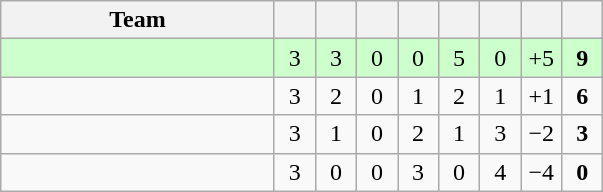<table class="wikitable" style="text-align: center;">
<tr>
<th width="175">Team</th>
<th width="20"></th>
<th width="20"></th>
<th width="20"></th>
<th width="20"></th>
<th width="20"></th>
<th width="20"></th>
<th width="20"></th>
<th width="20"></th>
</tr>
<tr bgcolor="#ccffcc">
<td align=left><em></em></td>
<td>3</td>
<td>3</td>
<td>0</td>
<td>0</td>
<td>5</td>
<td>0</td>
<td>+5</td>
<td><strong>9</strong></td>
</tr>
<tr bgcolor=>
<td align=left></td>
<td>3</td>
<td>2</td>
<td>0</td>
<td>1</td>
<td>2</td>
<td>1</td>
<td>+1</td>
<td><strong>6</strong></td>
</tr>
<tr bgcolor=>
<td align=left></td>
<td>3</td>
<td>1</td>
<td>0</td>
<td>2</td>
<td>1</td>
<td>3</td>
<td>−2</td>
<td><strong>3</strong></td>
</tr>
<tr bgcolor=>
<td align=left></td>
<td>3</td>
<td>0</td>
<td>0</td>
<td>3</td>
<td>0</td>
<td>4</td>
<td>−4</td>
<td><strong>0</strong></td>
</tr>
</table>
